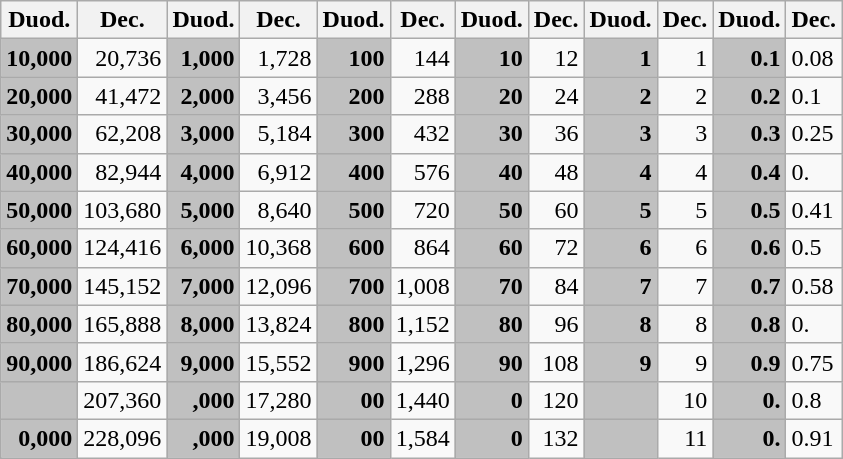<table class="wikitable">
<tr>
<th>Duod.</th>
<th>Dec.</th>
<th>Duod.</th>
<th>Dec.</th>
<th>Duod.</th>
<th>Dec.</th>
<th>Duod.</th>
<th>Dec.</th>
<th>Duod.</th>
<th>Dec.</th>
<th>Duod.</th>
<th>Dec.</th>
</tr>
<tr style="text-align:right">
<td style="background:silver;"><strong>10,000</strong></td>
<td>20,736</td>
<td style="background:silver;"><strong>1,000</strong></td>
<td>1,728</td>
<td style="background:silver;"><strong>100</strong></td>
<td>144</td>
<td style="background:silver;"><strong>10</strong></td>
<td>12</td>
<td style="background:silver;"><strong>1</strong></td>
<td>1</td>
<td style="background:silver;"><strong>0.1</strong></td>
<td style="text-align:left">0.08</td>
</tr>
<tr style="text-align:right">
<td style="background:silver;"><strong>20,000</strong></td>
<td>41,472</td>
<td style="background:silver;"><strong>2,000</strong></td>
<td>3,456</td>
<td style="background:silver;"><strong>200</strong></td>
<td>288</td>
<td style="background:silver;"><strong>20</strong></td>
<td>24</td>
<td style="background:silver;"><strong>2</strong></td>
<td>2</td>
<td style="background:silver;"><strong>0.2</strong></td>
<td style="text-align:left">0.1</td>
</tr>
<tr style="text-align:right">
<td style="background:silver;"><strong>30,000</strong></td>
<td>62,208</td>
<td style="background:silver;"><strong>3,000</strong></td>
<td>5,184</td>
<td style="background:silver;"><strong>300</strong></td>
<td>432</td>
<td style="background:silver;"><strong>30</strong></td>
<td>36</td>
<td style="background:silver;"><strong>3</strong></td>
<td>3</td>
<td style="background:silver;"><strong>0.3</strong></td>
<td style="text-align:left">0.25</td>
</tr>
<tr style="text-align:right">
<td style="background:silver;"><strong>40,000</strong></td>
<td>82,944</td>
<td style="background:silver;"><strong>4,000</strong></td>
<td>6,912</td>
<td style="background:silver;"><strong>400</strong></td>
<td>576</td>
<td style="background:silver;"><strong>40</strong></td>
<td>48</td>
<td style="background:silver;"><strong>4</strong></td>
<td>4</td>
<td style="background:silver;"><strong>0.4</strong></td>
<td style="text-align:left">0.</td>
</tr>
<tr style="text-align:right">
<td style="background:silver;"><strong>50,000</strong></td>
<td>103,680</td>
<td style="background:silver;"><strong>5,000</strong></td>
<td>8,640</td>
<td style="background:silver;"><strong>500</strong></td>
<td>720</td>
<td style="background:silver;"><strong>50</strong></td>
<td>60</td>
<td style="background:silver;"><strong>5</strong></td>
<td>5</td>
<td style="background:silver;"><strong>0.5</strong></td>
<td style="text-align:left">0.41</td>
</tr>
<tr style="text-align:right">
<td style="background:silver;"><strong>60,000</strong></td>
<td>124,416</td>
<td style="background:silver;"><strong>6,000</strong></td>
<td>10,368</td>
<td style="background:silver;"><strong>600</strong></td>
<td>864</td>
<td style="background:silver;"><strong>60</strong></td>
<td>72</td>
<td style="background:silver;"><strong>6</strong></td>
<td>6</td>
<td style="background:silver;"><strong>0.6</strong></td>
<td style="text-align:left">0.5</td>
</tr>
<tr style="text-align:right">
<td style="background:silver;"><strong>70,000</strong></td>
<td>145,152</td>
<td style="background:silver;"><strong>7,000</strong></td>
<td>12,096</td>
<td style="background:silver;"><strong>700</strong></td>
<td>1,008</td>
<td style="background:silver;"><strong>70</strong></td>
<td>84</td>
<td style="background:silver;"><strong>7</strong></td>
<td>7</td>
<td style="background:silver;"><strong>0.7</strong></td>
<td style="text-align:left">0.58</td>
</tr>
<tr style="text-align:right">
<td style="background:silver;"><strong>80,000</strong></td>
<td>165,888</td>
<td style="background:silver;"><strong>8,000</strong></td>
<td>13,824</td>
<td style="background:silver;"><strong>800</strong></td>
<td>1,152</td>
<td style="background:silver;"><strong>80</strong></td>
<td>96</td>
<td style="background:silver;"><strong>8</strong></td>
<td>8</td>
<td style="background:silver;"><strong>0.8</strong></td>
<td style="text-align:left">0.</td>
</tr>
<tr style="text-align:right">
<td style="background:silver;"><strong>90,000</strong></td>
<td>186,624</td>
<td style="background:silver;"><strong>9,000</strong></td>
<td>15,552</td>
<td style="background:silver;"><strong>900</strong></td>
<td>1,296</td>
<td style="background:silver;"><strong>90</strong></td>
<td>108</td>
<td style="background:silver;"><strong>9</strong></td>
<td>9</td>
<td style="background:silver;"><strong>0.9</strong></td>
<td style="text-align:left">0.75</td>
</tr>
<tr style="text-align:right">
<td style="background:silver;"><strong></strong></td>
<td>207,360</td>
<td style="background:silver;"><strong>,000</strong></td>
<td>17,280</td>
<td style="background:silver;"><strong>00</strong></td>
<td>1,440</td>
<td style="background:silver;"><strong>0</strong></td>
<td>120</td>
<td style="background:silver;"><strong></strong></td>
<td>10</td>
<td style="background:silver;"><strong>0.</strong></td>
<td style="text-align:left">0.8</td>
</tr>
<tr style="text-align:right">
<td style="background:silver;"><strong>0,000</strong></td>
<td>228,096</td>
<td style="background:silver;"><strong>,000</strong></td>
<td>19,008</td>
<td style="background:silver;"><strong>00</strong></td>
<td>1,584</td>
<td style="background:silver;"><strong>0</strong></td>
<td>132</td>
<td style="background:silver;"><strong></strong></td>
<td>11</td>
<td style="background:silver;"><strong>0.</strong></td>
<td style="text-align:left">0.91</td>
</tr>
</table>
